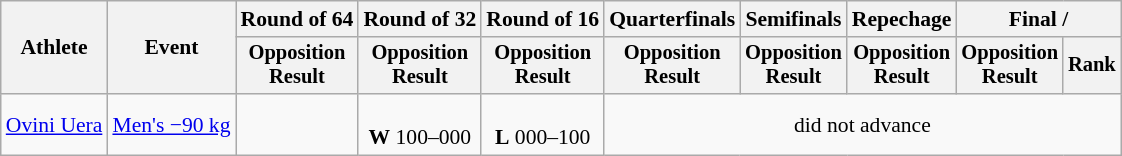<table class="wikitable" style="font-size:90%">
<tr>
<th rowspan="2">Athlete</th>
<th rowspan="2">Event</th>
<th>Round of 64</th>
<th>Round of 32</th>
<th>Round of 16</th>
<th>Quarterfinals</th>
<th>Semifinals</th>
<th>Repechage</th>
<th colspan=2>Final / </th>
</tr>
<tr style="font-size:95%">
<th>Opposition<br>Result</th>
<th>Opposition<br>Result</th>
<th>Opposition<br>Result</th>
<th>Opposition<br>Result</th>
<th>Opposition<br>Result</th>
<th>Opposition<br>Result</th>
<th>Opposition<br>Result</th>
<th>Rank</th>
</tr>
<tr align=center>
<td align=left><a href='#'>Ovini Uera</a></td>
<td align=left><a href='#'>Men's −90 kg</a></td>
<td></td>
<td><br><strong>W</strong> 100–000</td>
<td><br><strong>L</strong> 000–100</td>
<td colspan=5>did not advance</td>
</tr>
</table>
